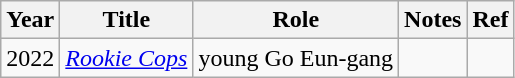<table class="wikitable">
<tr>
<th>Year</th>
<th>Title</th>
<th>Role</th>
<th>Notes</th>
<th>Ref</th>
</tr>
<tr>
<td>2022</td>
<td><em><a href='#'>Rookie Cops</a></em></td>
<td>young Go Eun-gang</td>
<td></td>
<td></td>
</tr>
</table>
